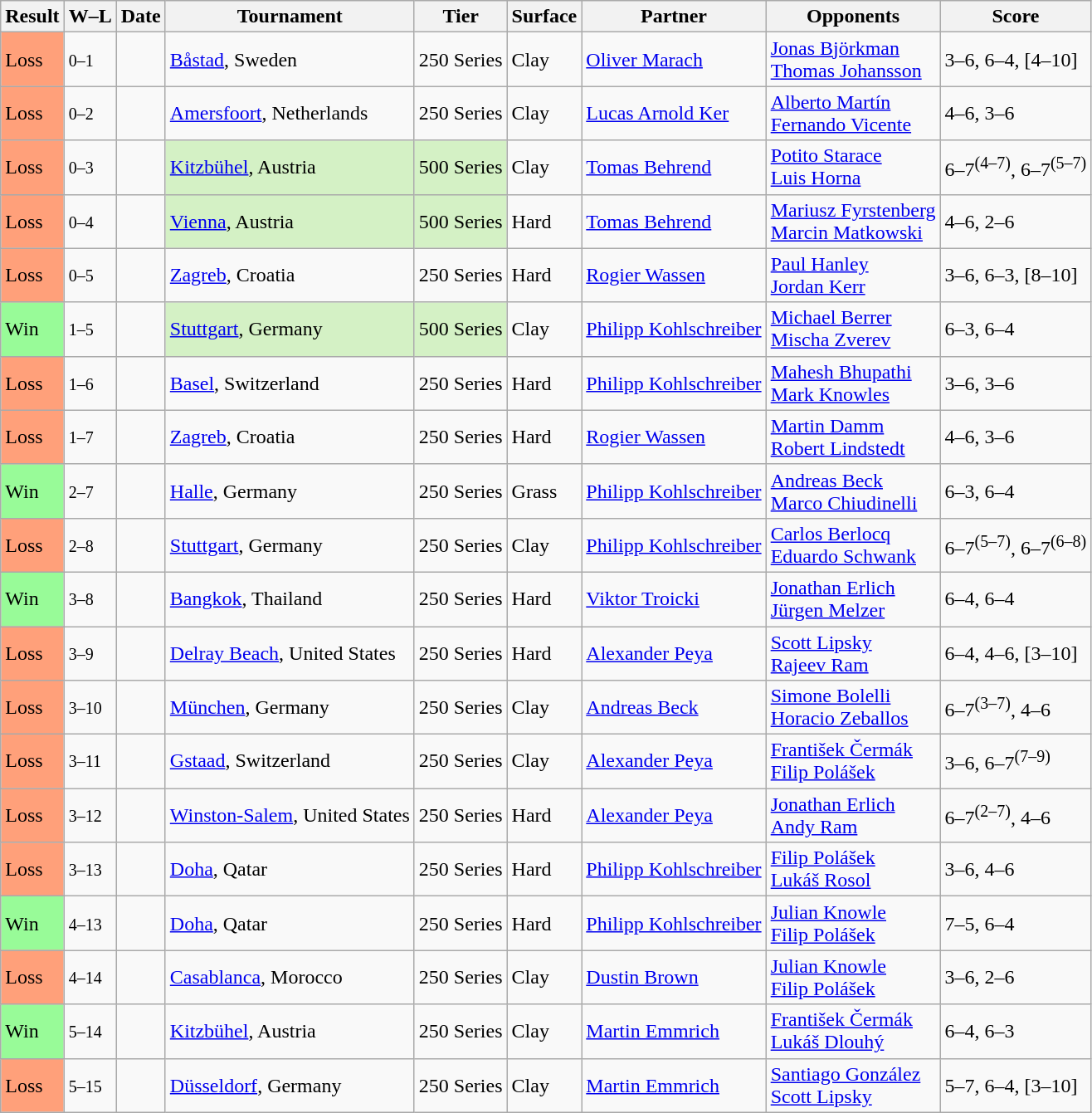<table class="sortable wikitable">
<tr>
<th>Result</th>
<th class="unsortable">W–L</th>
<th>Date</th>
<th>Tournament</th>
<th>Tier</th>
<th>Surface</th>
<th>Partner</th>
<th>Opponents</th>
<th class="unsortable">Score</th>
</tr>
<tr>
<td bgcolor=FFA07A>Loss</td>
<td><small>0–1</small></td>
<td><a href='#'></a></td>
<td><a href='#'>Båstad</a>, Sweden</td>
<td>250 Series</td>
<td>Clay</td>
<td> <a href='#'>Oliver Marach</a></td>
<td> <a href='#'>Jonas Björkman</a><br> <a href='#'>Thomas Johansson</a></td>
<td>3–6, 6–4, [4–10]</td>
</tr>
<tr>
<td bgcolor=FFA07A>Loss</td>
<td><small>0–2</small></td>
<td><a href='#'></a></td>
<td><a href='#'>Amersfoort</a>, Netherlands</td>
<td>250 Series</td>
<td>Clay</td>
<td> <a href='#'>Lucas Arnold Ker</a></td>
<td> <a href='#'>Alberto Martín</a><br> <a href='#'>Fernando Vicente</a></td>
<td>4–6, 3–6</td>
</tr>
<tr>
<td bgcolor=FFA07A>Loss</td>
<td><small>0–3</small></td>
<td><a href='#'></a></td>
<td style="background:#D4F1C5;"><a href='#'>Kitzbühel</a>, Austria</td>
<td style="background:#D4F1C5;">500 Series</td>
<td>Clay</td>
<td> <a href='#'>Tomas Behrend</a></td>
<td> <a href='#'>Potito Starace</a><br> <a href='#'>Luis Horna</a></td>
<td>6–7<sup>(4–7)</sup>, 6–7<sup>(5–7)</sup></td>
</tr>
<tr>
<td bgcolor=FFA07A>Loss</td>
<td><small>0–4</small></td>
<td><a href='#'></a></td>
<td style="background:#D4F1C5;"><a href='#'>Vienna</a>, Austria</td>
<td style="background:#D4F1C5;">500 Series</td>
<td>Hard</td>
<td> <a href='#'>Tomas Behrend</a></td>
<td> <a href='#'>Mariusz Fyrstenberg</a><br> <a href='#'>Marcin Matkowski</a></td>
<td>4–6, 2–6</td>
</tr>
<tr>
<td bgcolor=FFA07A>Loss</td>
<td><small>0–5</small></td>
<td><a href='#'></a></td>
<td><a href='#'>Zagreb</a>, Croatia</td>
<td>250 Series</td>
<td>Hard</td>
<td> <a href='#'>Rogier Wassen</a></td>
<td> <a href='#'>Paul Hanley</a><br> <a href='#'>Jordan Kerr</a></td>
<td>3–6, 6–3, [8–10]</td>
</tr>
<tr>
<td bgcolor=98FB98>Win</td>
<td><small>1–5</small></td>
<td><a href='#'></a></td>
<td style="background:#D4F1C5;"><a href='#'>Stuttgart</a>, Germany</td>
<td style="background:#D4F1C5;">500 Series</td>
<td>Clay</td>
<td> <a href='#'>Philipp Kohlschreiber</a></td>
<td> <a href='#'>Michael Berrer</a><br> <a href='#'>Mischa Zverev</a></td>
<td>6–3, 6–4</td>
</tr>
<tr>
<td bgcolor=FFA07A>Loss</td>
<td><small>1–6</small></td>
<td><a href='#'></a></td>
<td><a href='#'>Basel</a>, Switzerland</td>
<td>250 Series</td>
<td>Hard</td>
<td> <a href='#'>Philipp Kohlschreiber</a></td>
<td> <a href='#'>Mahesh Bhupathi</a><br> <a href='#'>Mark Knowles</a></td>
<td>3–6, 3–6</td>
</tr>
<tr>
<td bgcolor=FFA07A>Loss</td>
<td><small>1–7</small></td>
<td><a href='#'></a></td>
<td><a href='#'>Zagreb</a>, Croatia</td>
<td>250 Series</td>
<td>Hard</td>
<td> <a href='#'>Rogier Wassen</a></td>
<td> <a href='#'>Martin Damm</a><br> <a href='#'>Robert Lindstedt</a></td>
<td>4–6, 3–6</td>
</tr>
<tr>
<td bgcolor=98FB98>Win</td>
<td><small>2–7</small></td>
<td><a href='#'></a></td>
<td><a href='#'>Halle</a>, Germany</td>
<td>250 Series</td>
<td>Grass</td>
<td> <a href='#'>Philipp Kohlschreiber</a></td>
<td> <a href='#'>Andreas Beck</a><br> <a href='#'>Marco Chiudinelli</a></td>
<td>6–3, 6–4</td>
</tr>
<tr>
<td bgcolor=FFA07A>Loss</td>
<td><small>2–8</small></td>
<td><a href='#'></a></td>
<td><a href='#'>Stuttgart</a>, Germany</td>
<td>250 Series</td>
<td>Clay</td>
<td> <a href='#'>Philipp Kohlschreiber</a></td>
<td> <a href='#'>Carlos Berlocq</a><br> <a href='#'>Eduardo Schwank</a></td>
<td>6–7<sup>(5–7)</sup>, 6–7<sup>(6–8)</sup></td>
</tr>
<tr>
<td bgcolor=98FB98>Win</td>
<td><small>3–8</small></td>
<td><a href='#'></a></td>
<td><a href='#'>Bangkok</a>, Thailand</td>
<td>250 Series</td>
<td>Hard</td>
<td> <a href='#'>Viktor Troicki</a></td>
<td> <a href='#'>Jonathan Erlich</a><br> <a href='#'>Jürgen Melzer</a></td>
<td>6–4, 6–4</td>
</tr>
<tr>
<td bgcolor=FFA07A>Loss</td>
<td><small>3–9</small></td>
<td><a href='#'></a></td>
<td><a href='#'>Delray Beach</a>, United States</td>
<td>250 Series</td>
<td>Hard</td>
<td> <a href='#'>Alexander Peya</a></td>
<td> <a href='#'>Scott Lipsky</a><br> <a href='#'>Rajeev Ram</a></td>
<td>6–4, 4–6, [3–10]</td>
</tr>
<tr>
<td bgcolor=FFA07A>Loss</td>
<td><small>3–10</small></td>
<td><a href='#'></a></td>
<td><a href='#'>München</a>, Germany</td>
<td>250 Series</td>
<td>Clay</td>
<td> <a href='#'>Andreas Beck</a></td>
<td> <a href='#'>Simone Bolelli</a><br> <a href='#'>Horacio Zeballos</a></td>
<td>6–7<sup>(3–7)</sup>, 4–6</td>
</tr>
<tr>
<td bgcolor=FFA07A>Loss</td>
<td><small>3–11</small></td>
<td><a href='#'></a></td>
<td><a href='#'>Gstaad</a>, Switzerland</td>
<td>250 Series</td>
<td>Clay</td>
<td> <a href='#'>Alexander Peya</a></td>
<td> <a href='#'>František Čermák</a><br> <a href='#'>Filip Polášek</a></td>
<td>3–6, 6–7<sup>(7–9)</sup></td>
</tr>
<tr>
<td bgcolor=FFA07A>Loss</td>
<td><small>3–12</small></td>
<td><a href='#'></a></td>
<td><a href='#'>Winston-Salem</a>, United States</td>
<td>250 Series</td>
<td>Hard</td>
<td> <a href='#'>Alexander Peya</a></td>
<td> <a href='#'>Jonathan Erlich</a><br> <a href='#'>Andy Ram</a></td>
<td>6–7<sup>(2–7)</sup>, 4–6</td>
</tr>
<tr>
<td bgcolor=FFA07A>Loss</td>
<td><small>3–13</small></td>
<td><a href='#'></a></td>
<td><a href='#'>Doha</a>, Qatar</td>
<td>250 Series</td>
<td>Hard</td>
<td> <a href='#'>Philipp Kohlschreiber</a></td>
<td> <a href='#'>Filip Polášek</a><br> <a href='#'>Lukáš Rosol</a></td>
<td>3–6, 4–6</td>
</tr>
<tr>
<td bgcolor=98FB98>Win</td>
<td><small>4–13</small></td>
<td><a href='#'></a></td>
<td><a href='#'>Doha</a>, Qatar</td>
<td>250 Series</td>
<td>Hard</td>
<td> <a href='#'>Philipp Kohlschreiber</a></td>
<td> <a href='#'>Julian Knowle</a><br> <a href='#'>Filip Polášek</a></td>
<td>7–5, 6–4</td>
</tr>
<tr>
<td bgcolor=FFA07A>Loss</td>
<td><small>4–14</small></td>
<td><a href='#'></a></td>
<td><a href='#'>Casablanca</a>, Morocco</td>
<td>250 Series</td>
<td>Clay</td>
<td> <a href='#'>Dustin Brown</a></td>
<td> <a href='#'>Julian Knowle</a><br> <a href='#'>Filip Polášek</a></td>
<td>3–6, 2–6</td>
</tr>
<tr>
<td bgcolor=98FB98>Win</td>
<td><small>5–14</small></td>
<td><a href='#'></a></td>
<td><a href='#'>Kitzbühel</a>, Austria</td>
<td>250 Series</td>
<td>Clay</td>
<td> <a href='#'>Martin Emmrich</a></td>
<td> <a href='#'>František Čermák</a><br> <a href='#'>Lukáš Dlouhý</a></td>
<td>6–4, 6–3</td>
</tr>
<tr>
<td bgcolor=FFA07A>Loss</td>
<td><small>5–15</small></td>
<td><a href='#'></a></td>
<td><a href='#'>Düsseldorf</a>, Germany</td>
<td>250 Series</td>
<td>Clay</td>
<td> <a href='#'>Martin Emmrich</a></td>
<td> <a href='#'>Santiago González</a><br> <a href='#'>Scott Lipsky</a></td>
<td>5–7, 6–4, [3–10]</td>
</tr>
</table>
